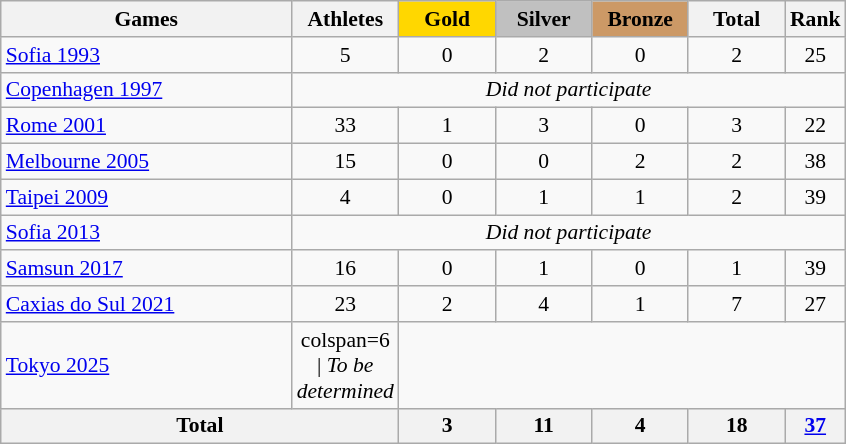<table class="wikitable" style="text-align:center; font-size:90%;">
<tr>
<th style="width:13em;">Games</th>
<th style="width:4em;">Athletes</th>
<th style="width:4em; background:gold;">Gold</th>
<th style="width:4em; background:silver;">Silver</th>
<th style="width:4em; background:#cc9966;">Bronze</th>
<th style="width:4em;">Total</th>
<th style="width:2em;">Rank</th>
</tr>
<tr>
<td align=left> <a href='#'>Sofia 1993</a></td>
<td>5</td>
<td>0</td>
<td>2</td>
<td>0</td>
<td>2</td>
<td>25</td>
</tr>
<tr>
<td align=left> <a href='#'>Copenhagen 1997</a></td>
<td colspan=6><em>Did not participate</em></td>
</tr>
<tr>
<td align=left> <a href='#'>Rome 2001</a></td>
<td>33</td>
<td>1</td>
<td>3</td>
<td>0</td>
<td>3</td>
<td>22</td>
</tr>
<tr>
<td align=left> <a href='#'>Melbourne 2005</a></td>
<td>15</td>
<td>0</td>
<td>0</td>
<td>2</td>
<td>2</td>
<td>38</td>
</tr>
<tr>
<td align=left> <a href='#'>Taipei 2009</a></td>
<td>4</td>
<td>0</td>
<td>1</td>
<td>1</td>
<td>2</td>
<td>39</td>
</tr>
<tr>
<td align=left> <a href='#'>Sofia 2013</a></td>
<td colspan=6><em>Did not participate</em></td>
</tr>
<tr>
<td align=left> <a href='#'>Samsun 2017</a></td>
<td>16</td>
<td>0</td>
<td>1</td>
<td>0</td>
<td>1</td>
<td>39</td>
</tr>
<tr>
<td align=left> <a href='#'>Caxias do Sul 2021</a></td>
<td>23</td>
<td>2</td>
<td>4</td>
<td>1</td>
<td>7</td>
<td>27</td>
</tr>
<tr>
<td align=left> <a href='#'>Tokyo 2025</a></td>
<td>colspan=6 | <em>To be determined</em></td>
</tr>
<tr>
<th colspan=2>Total</th>
<th>3</th>
<th>11</th>
<th>4</th>
<th>18</th>
<th><a href='#'>37</a></th>
</tr>
</table>
